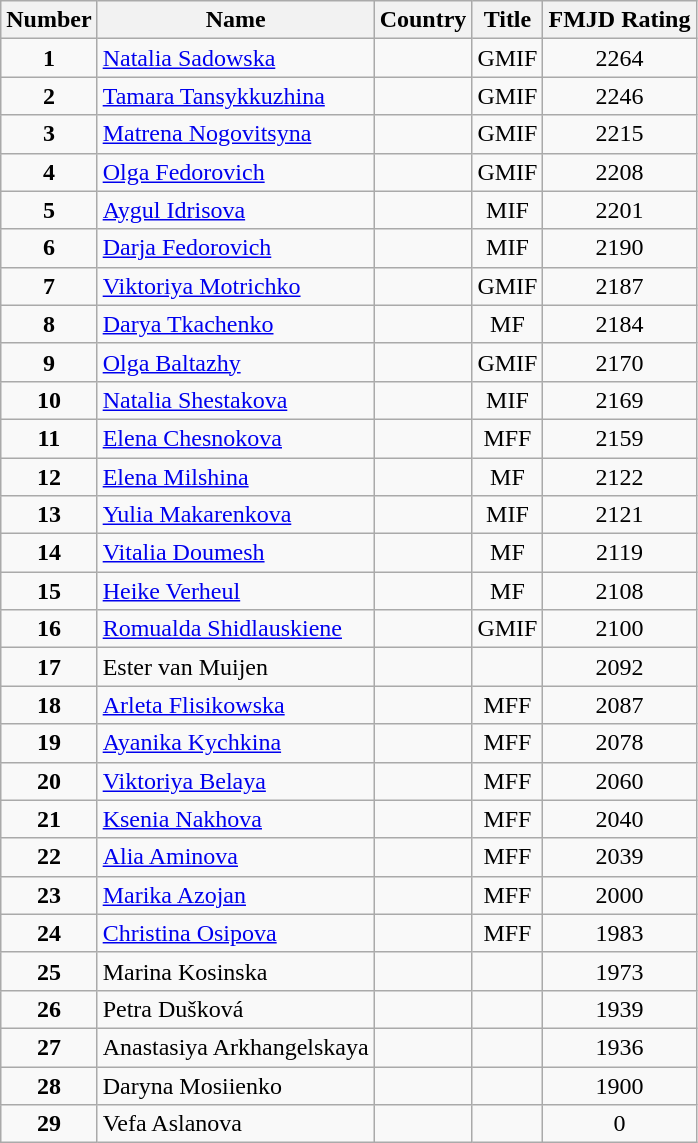<table class="wikitable">
<tr>
<th>Number</th>
<th>Name</th>
<th>Country</th>
<th>Title</th>
<th>FMJD Rating</th>
</tr>
<tr align=center>
<td><strong>1</strong></td>
<td align="left"><a href='#'>Natalia Sadowska</a></td>
<td align="left"></td>
<td>GMIF</td>
<td>2264</td>
</tr>
<tr align=center>
<td><strong>2</strong></td>
<td align="left"><a href='#'>Tamara Tansykkuzhina</a></td>
<td align="left"></td>
<td>GMIF</td>
<td>2246</td>
</tr>
<tr align=center>
<td><strong>3</strong></td>
<td align="left"><a href='#'>Matrena Nogovitsyna</a></td>
<td align="left"></td>
<td>GMIF</td>
<td>2215</td>
</tr>
<tr align=center>
<td><strong>4</strong></td>
<td align="left"><a href='#'>Olga Fedorovich</a></td>
<td align="left"></td>
<td>GMIF</td>
<td>2208</td>
</tr>
<tr align=center>
<td><strong>5</strong></td>
<td align="left"><a href='#'>Aygul Idrisova</a></td>
<td align="left"></td>
<td>MIF</td>
<td>2201</td>
</tr>
<tr align=center>
<td><strong>6</strong></td>
<td align="left"><a href='#'>Darja Fedorovich</a></td>
<td align="left"></td>
<td>MIF</td>
<td>2190</td>
</tr>
<tr align=center>
<td><strong>7</strong></td>
<td align="left"><a href='#'>Viktoriya Motrichko</a></td>
<td align="left"></td>
<td>GMIF</td>
<td>2187</td>
</tr>
<tr align=center>
<td><strong>8</strong></td>
<td align="left"><a href='#'>Darya Tkachenko</a></td>
<td align="left"></td>
<td>MF</td>
<td>2184</td>
</tr>
<tr align=center>
<td><strong>9</strong></td>
<td align="left"><a href='#'>Olga Baltazhy</a></td>
<td align="left"></td>
<td>GMIF</td>
<td>2170</td>
</tr>
<tr align=center>
<td><strong>10</strong></td>
<td align="left"><a href='#'>Natalia Shestakova</a></td>
<td align="left"></td>
<td>MIF</td>
<td>2169</td>
</tr>
<tr align=center>
<td><strong>11</strong></td>
<td align="left"><a href='#'>Elena Chesnokova</a></td>
<td align="left"></td>
<td>MFF</td>
<td>2159</td>
</tr>
<tr align=center>
<td><strong>12</strong></td>
<td align="left"><a href='#'>Elena Milshina</a></td>
<td align="left"></td>
<td>MF</td>
<td>2122</td>
</tr>
<tr align=center>
<td><strong>13</strong></td>
<td align="left"><a href='#'>Yulia Makarenkova</a></td>
<td align="left"></td>
<td>MIF</td>
<td>2121</td>
</tr>
<tr align=center>
<td><strong>14</strong></td>
<td align="left"><a href='#'>Vitalia Doumesh</a></td>
<td align="left"></td>
<td>MF</td>
<td>2119</td>
</tr>
<tr align=center>
<td><strong>15</strong></td>
<td align="left"><a href='#'>Heike Verheul</a></td>
<td align="left"></td>
<td>MF</td>
<td>2108</td>
</tr>
<tr align=center>
<td><strong>16</strong></td>
<td align="left"><a href='#'>Romualda Shidlauskiene</a></td>
<td align="left"></td>
<td>GMIF</td>
<td>2100</td>
</tr>
<tr align=center>
<td><strong>17</strong></td>
<td align="left">Ester van Muijen</td>
<td align="left"></td>
<td></td>
<td>2092</td>
</tr>
<tr align=center>
<td><strong>18</strong></td>
<td align="left"><a href='#'>Arleta Flisikowska</a></td>
<td align="left"></td>
<td>MFF</td>
<td>2087</td>
</tr>
<tr align=center>
<td><strong>19</strong></td>
<td align="left"><a href='#'>Ayanika Kychkina</a></td>
<td align="left"></td>
<td>MFF</td>
<td>2078</td>
</tr>
<tr align=center>
<td><strong>20</strong></td>
<td align="left"><a href='#'>Viktoriya Belaya</a></td>
<td align="left"></td>
<td>MFF</td>
<td>2060</td>
</tr>
<tr align=center>
<td><strong>21</strong></td>
<td align="left"><a href='#'>Ksenia Nakhova</a></td>
<td align="left"></td>
<td>MFF</td>
<td>2040</td>
</tr>
<tr align=center>
<td><strong>22</strong></td>
<td align="left"><a href='#'>Alia Aminova</a></td>
<td align="left"></td>
<td>MFF</td>
<td>2039</td>
</tr>
<tr align=center>
<td><strong>23</strong></td>
<td align="left"><a href='#'>Marika Azojan</a></td>
<td align="left"></td>
<td>MFF</td>
<td>2000</td>
</tr>
<tr align=center>
<td><strong>24</strong></td>
<td align="left"><a href='#'>Christina Osipova</a></td>
<td align="left"></td>
<td>MFF</td>
<td>1983</td>
</tr>
<tr align=center>
<td><strong>25</strong></td>
<td align="left">Marina Kosinska</td>
<td align="left"></td>
<td></td>
<td>1973</td>
</tr>
<tr align=center>
<td><strong>26</strong></td>
<td align="left">Petra Dušková</td>
<td align="left"></td>
<td></td>
<td>1939</td>
</tr>
<tr align=center>
<td><strong>27</strong></td>
<td align="left">Anastasiya Arkhangelskaya</td>
<td align="left"></td>
<td></td>
<td>1936</td>
</tr>
<tr align=center>
<td><strong>28</strong></td>
<td align="left">Daryna Mosiienko</td>
<td align="left"></td>
<td></td>
<td>1900</td>
</tr>
<tr align=center>
<td><strong>29</strong></td>
<td align="left">Vefa Aslanova</td>
<td align="left"></td>
<td></td>
<td>0</td>
</tr>
</table>
